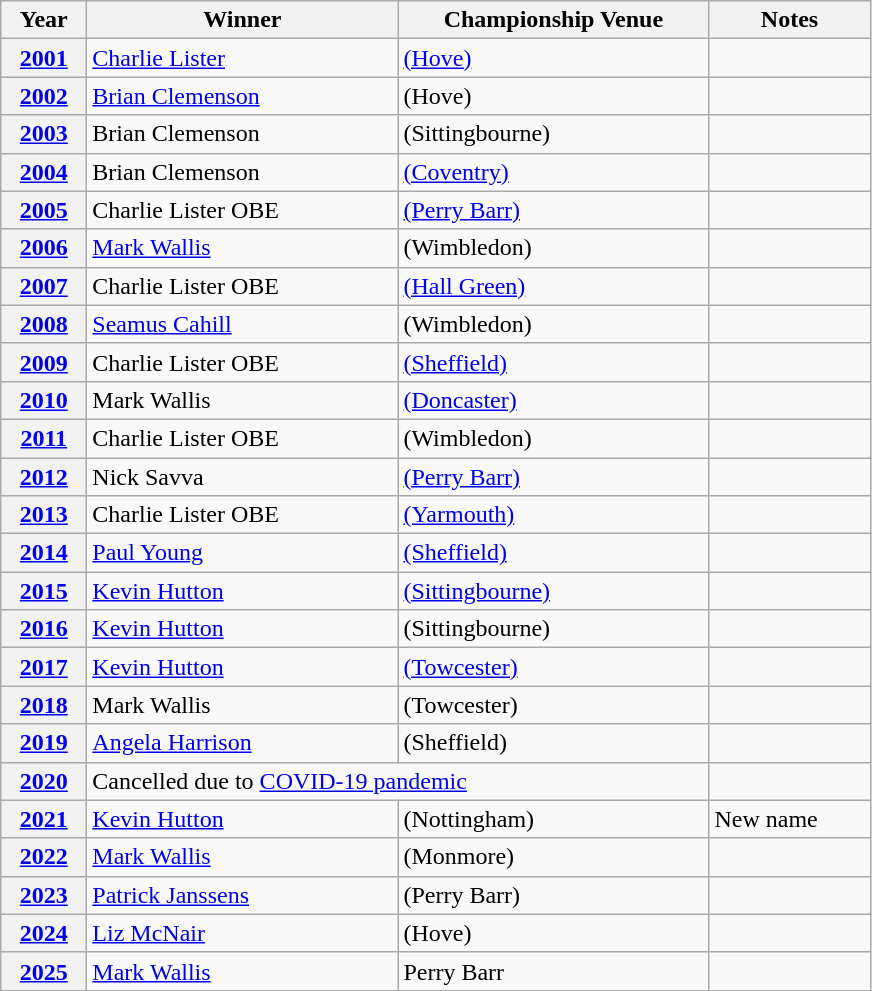<table class="wikitable">
<tr>
<th width=50>Year</th>
<th width=200>Winner</th>
<th width=200>Championship Venue</th>
<th width=100>Notes</th>
</tr>
<tr>
<th><a href='#'>2001</a></th>
<td><a href='#'>Charlie Lister</a></td>
<td><a href='#'>(Hove)</a></td>
<td></td>
</tr>
<tr>
<th><a href='#'>2002</a></th>
<td><a href='#'>Brian Clemenson</a></td>
<td>(Hove)</td>
<td></td>
</tr>
<tr>
<th><a href='#'>2003</a></th>
<td>Brian Clemenson</td>
<td>(Sittingbourne)</td>
<td></td>
</tr>
<tr>
<th><a href='#'>2004</a></th>
<td>Brian Clemenson</td>
<td><a href='#'>(Coventry)</a></td>
<td></td>
</tr>
<tr>
<th><a href='#'>2005</a></th>
<td>Charlie Lister OBE</td>
<td><a href='#'>(Perry Barr)</a></td>
<td></td>
</tr>
<tr>
<th><a href='#'>2006</a></th>
<td><a href='#'>Mark Wallis</a></td>
<td>(Wimbledon)</td>
<td></td>
</tr>
<tr>
<th><a href='#'>2007</a></th>
<td>Charlie Lister OBE</td>
<td><a href='#'>(Hall Green)</a></td>
<td></td>
</tr>
<tr>
<th><a href='#'>2008</a></th>
<td><a href='#'>Seamus Cahill</a></td>
<td>(Wimbledon)</td>
<td></td>
</tr>
<tr>
<th><a href='#'>2009</a></th>
<td>Charlie Lister OBE</td>
<td><a href='#'>(Sheffield)</a></td>
<td></td>
</tr>
<tr>
<th><a href='#'>2010</a></th>
<td>Mark Wallis</td>
<td><a href='#'>(Doncaster)</a></td>
<td></td>
</tr>
<tr>
<th><a href='#'>2011</a></th>
<td>Charlie Lister OBE</td>
<td>(Wimbledon)</td>
<td></td>
</tr>
<tr>
<th><a href='#'>2012</a></th>
<td>Nick Savva</td>
<td><a href='#'>(Perry Barr)</a></td>
<td></td>
</tr>
<tr>
<th><a href='#'>2013</a></th>
<td>Charlie Lister OBE</td>
<td><a href='#'>(Yarmouth)</a></td>
<td></td>
</tr>
<tr>
<th><a href='#'>2014</a></th>
<td><a href='#'>Paul Young</a></td>
<td><a href='#'>(Sheffield)</a></td>
<td></td>
</tr>
<tr>
<th><a href='#'>2015</a></th>
<td><a href='#'>Kevin Hutton</a></td>
<td><a href='#'>(Sittingbourne)</a></td>
<td></td>
</tr>
<tr>
<th><a href='#'>2016</a></th>
<td><a href='#'>Kevin Hutton</a></td>
<td>(Sittingbourne)</td>
<td></td>
</tr>
<tr>
<th><a href='#'>2017</a></th>
<td><a href='#'>Kevin Hutton</a></td>
<td><a href='#'>(Towcester)</a></td>
<td></td>
</tr>
<tr>
<th><a href='#'>2018</a></th>
<td>Mark Wallis</td>
<td>(Towcester)</td>
<td></td>
</tr>
<tr>
<th><a href='#'>2019</a></th>
<td><a href='#'>Angela Harrison</a></td>
<td>(Sheffield)</td>
<td></td>
</tr>
<tr>
<th><a href='#'>2020</a></th>
<td colspan=2>Cancelled due to <a href='#'>COVID-19 pandemic</a></td>
<td></td>
</tr>
<tr>
<th><a href='#'>2021</a></th>
<td><a href='#'>Kevin Hutton</a></td>
<td>(Nottingham)</td>
<td>New name</td>
</tr>
<tr>
<th><a href='#'>2022</a></th>
<td><a href='#'>Mark Wallis</a></td>
<td>(Monmore)</td>
<td></td>
</tr>
<tr>
<th><a href='#'>2023</a></th>
<td><a href='#'>Patrick Janssens</a></td>
<td>(Perry Barr)</td>
<td></td>
</tr>
<tr>
<th><a href='#'>2024</a></th>
<td><a href='#'>Liz McNair</a></td>
<td>(Hove)</td>
<td></td>
</tr>
<tr>
<th><a href='#'>2025</a></th>
<td><a href='#'>Mark Wallis</a></td>
<td>Perry Barr</td>
<td></td>
</tr>
</table>
